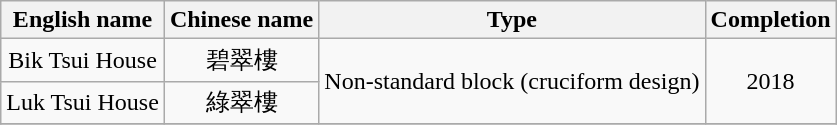<table class="wikitable" style="text-align: center">
<tr>
<th>English name</th>
<th>Chinese name</th>
<th>Type</th>
<th>Completion</th>
</tr>
<tr>
<td>Bik Tsui House</td>
<td>碧翠樓</td>
<td rowspan="2">Non-standard block (cruciform design)</td>
<td rowspan="2">2018</td>
</tr>
<tr>
<td>Luk Tsui House</td>
<td>綠翠樓</td>
</tr>
<tr>
</tr>
</table>
